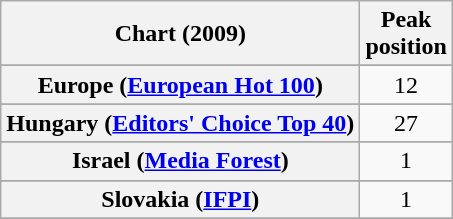<table class="wikitable sortable plainrowheaders" style="text-align:center">
<tr>
<th>Chart (2009)</th>
<th>Peak<br>position</th>
</tr>
<tr>
</tr>
<tr>
</tr>
<tr>
</tr>
<tr>
</tr>
<tr>
</tr>
<tr>
<th scope="row">Europe (<a href='#'>European Hot 100</a>)</th>
<td>12</td>
</tr>
<tr>
</tr>
<tr>
</tr>
<tr>
<th scope="row">Hungary (<a href='#'>Editors' Choice Top 40</a>)</th>
<td>27</td>
</tr>
<tr>
</tr>
<tr>
<th scope="row">Israel (<a href='#'>Media Forest</a>)</th>
<td>1</td>
</tr>
<tr>
</tr>
<tr>
</tr>
<tr>
</tr>
<tr>
</tr>
<tr>
</tr>
<tr>
<th scope="row">Slovakia (<a href='#'>IFPI</a>)</th>
<td>1</td>
</tr>
<tr>
</tr>
<tr>
</tr>
<tr>
</tr>
</table>
